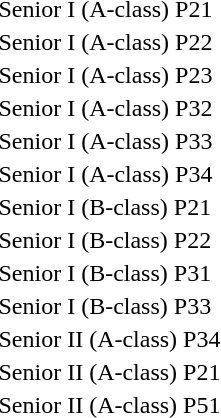<table>
<tr>
<td rowspan=2>Senior I (A-class) P21</td>
<td rowspan=2></td>
<td rowspan=2></td>
<td></td>
</tr>
<tr>
<td></td>
</tr>
<tr>
<td rowspan=2>Senior I (A-class) P22</td>
<td rowspan=2></td>
<td rowspan=2></td>
<td></td>
</tr>
<tr>
<td></td>
</tr>
<tr>
<td rowspan=2>Senior I (A-class) P23</td>
<td rowspan=2></td>
<td rowspan=2></td>
<td></td>
</tr>
<tr>
<td></td>
</tr>
<tr>
<td rowspan=2>Senior I (A-class) P32</td>
<td rowspan=2></td>
<td rowspan=2></td>
<td></td>
</tr>
<tr>
<td></td>
</tr>
<tr>
<td rowspan=2>Senior I (A-class) P33</td>
<td rowspan=2></td>
<td rowspan=2></td>
<td></td>
</tr>
<tr>
<td></td>
</tr>
<tr>
<td rowspan=2>Senior I (A-class) P34</td>
<td rowspan=2></td>
<td rowspan=2></td>
<td></td>
</tr>
<tr>
<td></td>
</tr>
<tr>
<td rowspan=2>Senior I (B-class) P21</td>
<td rowspan=2></td>
<td rowspan=2></td>
<td></td>
</tr>
<tr>
<td></td>
</tr>
<tr>
<td rowspan=2>Senior I (B-class) P22</td>
<td rowspan=2></td>
<td rowspan=2></td>
<td></td>
</tr>
<tr>
<td></td>
</tr>
<tr>
<td rowspan=2>Senior I (B-class) P31</td>
<td rowspan=2></td>
<td rowspan=2></td>
<td></td>
</tr>
<tr>
<td></td>
</tr>
<tr>
<td rowspan=2>Senior I (B-class) P33</td>
<td rowspan=2></td>
<td rowspan=2></td>
<td></td>
</tr>
<tr>
<td></td>
</tr>
<tr>
<td rowspan=2>Senior II (A-class) P34</td>
<td rowspan=2></td>
<td rowspan=2></td>
<td></td>
</tr>
<tr>
<td></td>
</tr>
<tr>
<td rowspan=2>Senior II (A-class) P21</td>
<td rowspan=2></td>
<td rowspan=2></td>
<td></td>
</tr>
<tr>
<td></td>
</tr>
<tr>
<td rowspan=2>Senior II (A-class) P51</td>
<td rowspan=2></td>
<td rowspan=2></td>
<td></td>
</tr>
<tr>
<td></td>
</tr>
<tr>
</tr>
</table>
